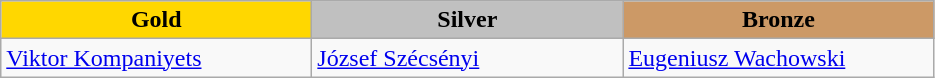<table class="wikitable" style="text-align:left">
<tr align="center">
<td width=200 bgcolor=gold><strong>Gold</strong></td>
<td width=200 bgcolor=silver><strong>Silver</strong></td>
<td width=200 bgcolor=CC9966><strong>Bronze</strong></td>
</tr>
<tr>
<td><a href='#'>Viktor Kompaniyets</a><br><em></em></td>
<td><a href='#'>József Szécsényi</a><br><em></em></td>
<td><a href='#'>Eugeniusz Wachowski</a><br><em></em></td>
</tr>
</table>
